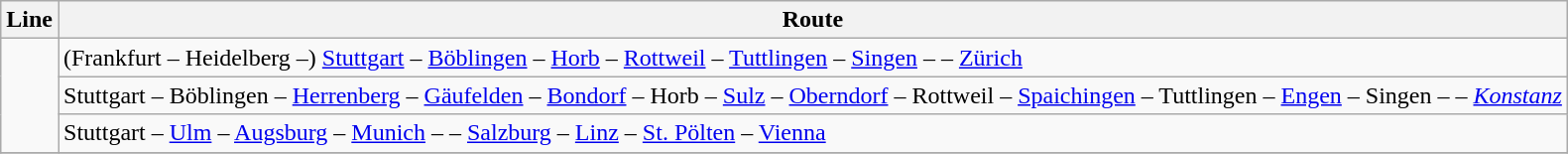<table class="wikitable">
<tr>
<th>Line</th>
<th>Route</th>
</tr>
<tr>
<td rowspan="3"></td>
<td>(Frankfurt – Heidelberg –) <a href='#'>Stuttgart</a> – <a href='#'>Böblingen</a> – <a href='#'>Horb</a> – <a href='#'>Rottweil</a> – <a href='#'>Tuttlingen</a> – <a href='#'>Singen</a> –  – <a href='#'>Zürich</a></td>
</tr>
<tr>
<td>Stuttgart – Böblingen – <a href='#'>Herrenberg</a> – <a href='#'>Gäufelden</a> – <a href='#'>Bondorf</a> – Horb – <a href='#'>Sulz</a> – <a href='#'>Oberndorf</a> – Rottweil – <a href='#'>Spaichingen</a> – Tuttlingen – <a href='#'>Engen</a> – Singen – <em> – <a href='#'>Konstanz</a></em></td>
</tr>
<tr>
<td>Stuttgart – <a href='#'>Ulm</a> – <a href='#'>Augsburg</a> – <a href='#'>Munich</a> –  – <a href='#'>Salzburg</a> – <a href='#'>Linz</a> – <a href='#'>St. Pölten</a> – <a href='#'>Vienna</a></td>
</tr>
<tr>
</tr>
</table>
